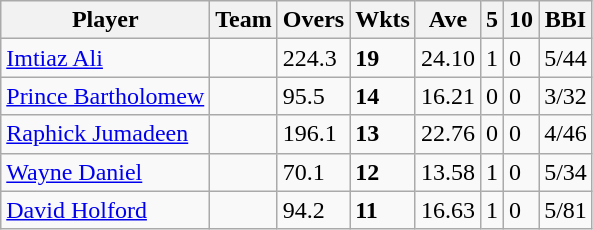<table class="wikitable">
<tr>
<th>Player</th>
<th>Team</th>
<th>Overs</th>
<th>Wkts</th>
<th>Ave</th>
<th>5</th>
<th>10</th>
<th>BBI</th>
</tr>
<tr>
<td><a href='#'>Imtiaz Ali</a></td>
<td></td>
<td>224.3</td>
<td><strong>19</strong></td>
<td>24.10</td>
<td>1</td>
<td>0</td>
<td>5/44</td>
</tr>
<tr>
<td><a href='#'>Prince Bartholomew</a></td>
<td></td>
<td>95.5</td>
<td><strong>14</strong></td>
<td>16.21</td>
<td>0</td>
<td>0</td>
<td>3/32</td>
</tr>
<tr>
<td><a href='#'>Raphick Jumadeen</a></td>
<td></td>
<td>196.1</td>
<td><strong>13</strong></td>
<td>22.76</td>
<td>0</td>
<td>0</td>
<td>4/46</td>
</tr>
<tr>
<td><a href='#'>Wayne Daniel</a></td>
<td></td>
<td>70.1</td>
<td><strong>12</strong></td>
<td>13.58</td>
<td>1</td>
<td>0</td>
<td>5/34</td>
</tr>
<tr>
<td><a href='#'>David Holford</a></td>
<td></td>
<td>94.2</td>
<td><strong>11</strong></td>
<td>16.63</td>
<td>1</td>
<td>0</td>
<td>5/81</td>
</tr>
</table>
